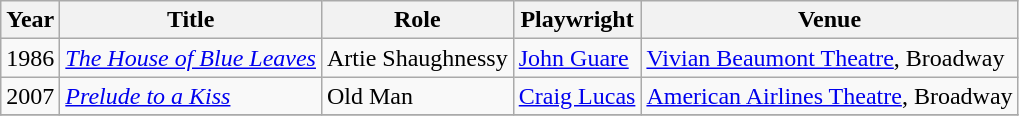<table class="wikitable unsortable">
<tr>
<th>Year</th>
<th>Title</th>
<th>Role</th>
<th>Playwright</th>
<th class="unsortable">Venue</th>
</tr>
<tr>
<td>1986</td>
<td><em><a href='#'>The House of Blue Leaves</a></em></td>
<td>Artie Shaughnessy</td>
<td><a href='#'>John Guare</a></td>
<td><a href='#'>Vivian Beaumont Theatre</a>, Broadway</td>
</tr>
<tr>
<td>2007</td>
<td><em><a href='#'>Prelude to a Kiss</a></em></td>
<td>Old Man</td>
<td><a href='#'>Craig Lucas</a></td>
<td><a href='#'>American Airlines Theatre</a>, Broadway</td>
</tr>
<tr>
</tr>
</table>
